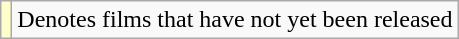<table class="wikitable">
<tr>
<td style="background:#ffc;"></td>
<td>Denotes films that have not yet been released</td>
</tr>
</table>
